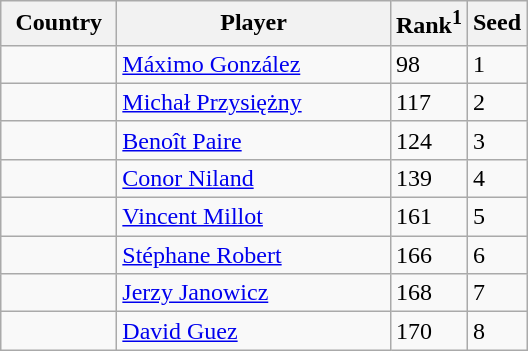<table class="sortable wikitable">
<tr>
<th width="70">Country</th>
<th width="175">Player</th>
<th>Rank<sup>1</sup></th>
<th>Seed</th>
</tr>
<tr>
<td></td>
<td><a href='#'>Máximo González</a></td>
<td>98</td>
<td>1</td>
</tr>
<tr>
<td></td>
<td><a href='#'>Michał Przysiężny</a></td>
<td>117</td>
<td>2</td>
</tr>
<tr>
<td></td>
<td><a href='#'>Benoît Paire</a></td>
<td>124</td>
<td>3</td>
</tr>
<tr>
<td></td>
<td><a href='#'>Conor Niland</a></td>
<td>139</td>
<td>4</td>
</tr>
<tr>
<td></td>
<td><a href='#'>Vincent Millot</a></td>
<td>161</td>
<td>5</td>
</tr>
<tr>
<td></td>
<td><a href='#'>Stéphane Robert</a></td>
<td>166</td>
<td>6</td>
</tr>
<tr>
<td></td>
<td><a href='#'>Jerzy Janowicz</a></td>
<td>168</td>
<td>7</td>
</tr>
<tr>
<td></td>
<td><a href='#'>David Guez</a></td>
<td>170</td>
<td>8</td>
</tr>
</table>
